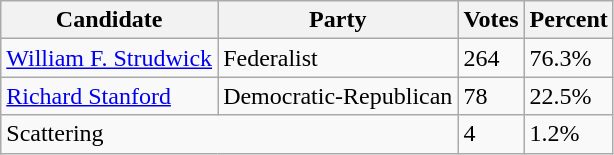<table class=wikitable>
<tr>
<th>Candidate</th>
<th>Party</th>
<th>Votes</th>
<th>Percent</th>
</tr>
<tr>
<td><a href='#'>William F. Strudwick</a></td>
<td>Federalist</td>
<td>264</td>
<td>76.3%</td>
</tr>
<tr>
<td><a href='#'>Richard Stanford</a></td>
<td>Democratic-Republican</td>
<td>78</td>
<td>22.5%</td>
</tr>
<tr>
<td colspan=2>Scattering</td>
<td>4</td>
<td>1.2%</td>
</tr>
</table>
